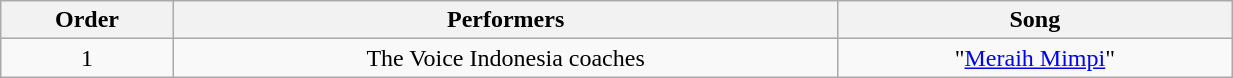<table class="wikitable" style="text-align:center; width:65%;">
<tr>
<th>Order</th>
<th>Performers</th>
<th>Song</th>
</tr>
<tr>
<td>1</td>
<td>The Voice Indonesia coaches</td>
<td>"<a href='#'>Meraih Mimpi</a>"</td>
</tr>
</table>
